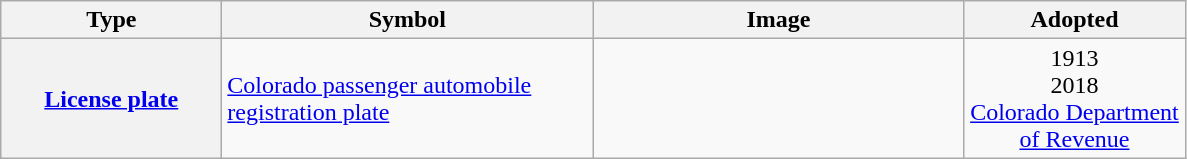<table class=wikitable>
<tr>
<th scope=col width=140px>Type</th>
<th scope=col width=240px>Symbol</th>
<th scope=col width=240px>Image</th>
<th scope=col width=140px>Adopted</th>
</tr>
<tr>
<th scope=row><a href='#'>License plate</a></th>
<td><a href='#'>Colorado passenger automobile registration plate</a></td>
<td align=center></td>
<td align=center>1913<br>2018<br><a href='#'>Colorado Department of Revenue</a></td>
</tr>
</table>
